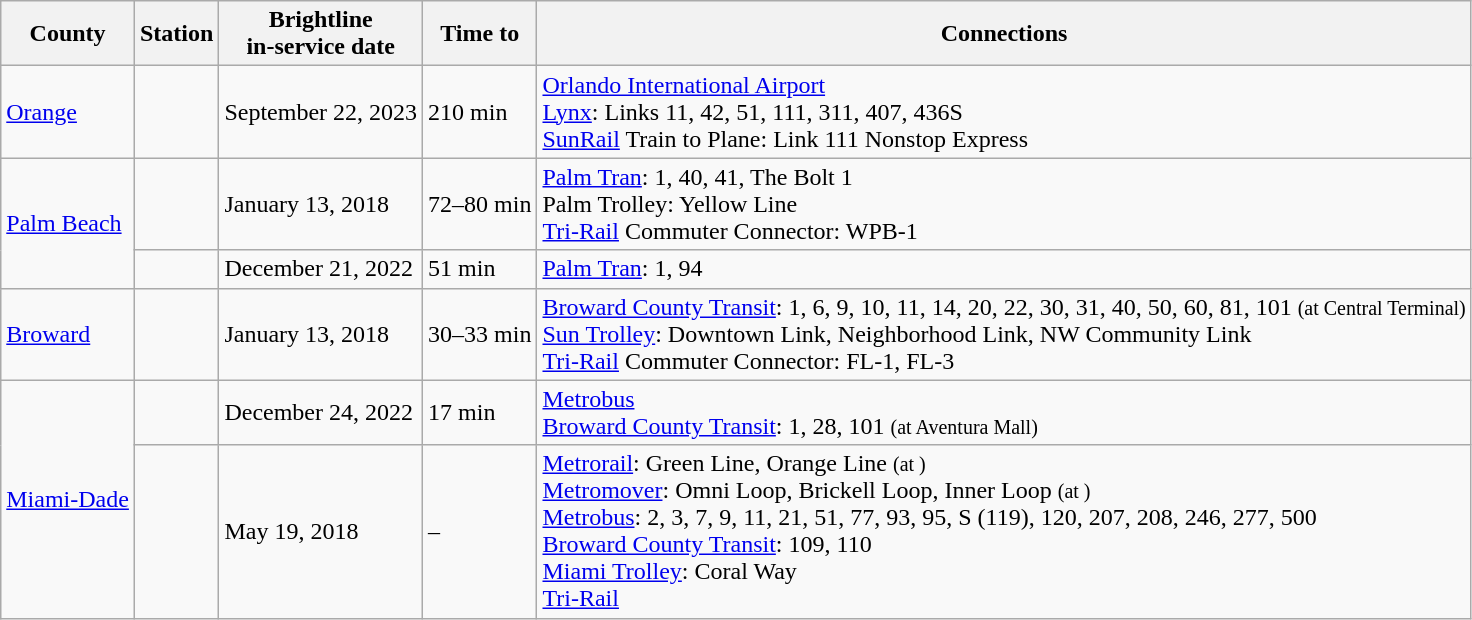<table class="wikitable">
<tr>
<th>County</th>
<th>Station</th>
<th>Brightline <br>in-service date</th>
<th>Time to<br></th>
<th>Connections</th>
</tr>
<tr>
<td><a href='#'>Orange</a></td>
<td></td>
<td>September 22, 2023</td>
<td>210 min</td>
<td> <a href='#'>Orlando International Airport</a><br> <a href='#'>Lynx</a>: Links 11, 42, 51, 111, 311, 407, 436S<br> <a href='#'>SunRail</a> Train to Plane: Link 111 Nonstop Express</td>
</tr>
<tr>
<td rowspan="2"><a href='#'>Palm Beach</a></td>
<td></td>
<td>January 13, 2018</td>
<td>72–80 min</td>
<td> <a href='#'>Palm Tran</a>: 1, 40, 41, The Bolt 1<br> Palm Trolley: Yellow Line<br> <a href='#'>Tri-Rail</a> Commuter Connector: WPB-1</td>
</tr>
<tr>
<td></td>
<td>December 21, 2022</td>
<td>51 min</td>
<td> <a href='#'>Palm Tran</a>: 1, 94</td>
</tr>
<tr>
<td><a href='#'>Broward</a></td>
<td></td>
<td>January 13, 2018</td>
<td>30–33 min</td>
<td> <a href='#'>Broward County Transit</a>: 1, 6, 9, 10, 11, 14, 20, 22, 30, 31, 40, 50, 60, 81, 101 <small>(at Central Terminal)</small><br> <a href='#'>Sun Trolley</a>: Downtown Link, Neighborhood Link, NW Community Link <br> <a href='#'>Tri-Rail</a> Commuter Connector: FL-1, FL-3</td>
</tr>
<tr>
<td rowspan="2"><a href='#'>Miami-Dade</a></td>
<td></td>
<td>December 24, 2022</td>
<td>17 min</td>
<td> <a href='#'>Metrobus</a> <br> <a href='#'>Broward County Transit</a>: 1, 28, 101 <small>(at Aventura Mall)</small></td>
</tr>
<tr>
<td></td>
<td>May 19, 2018</td>
<td>–</td>
<td> <a href='#'>Metrorail</a>: Green Line, Orange Line <small>(at )</small><br> <a href='#'>Metromover</a>: Omni Loop, Brickell Loop, Inner Loop <small>(at )</small><br> <a href='#'>Metrobus</a>: 2, 3, 7, 9, 11, 21, 51, 77, 93, 95, S (119), 120, 207, 208, 246, 277, 500<br> <a href='#'>Broward County Transit</a>: 109, 110 <br> <a href='#'>Miami Trolley</a>: Coral Way<br> <a href='#'>Tri-Rail</a></td>
</tr>
</table>
